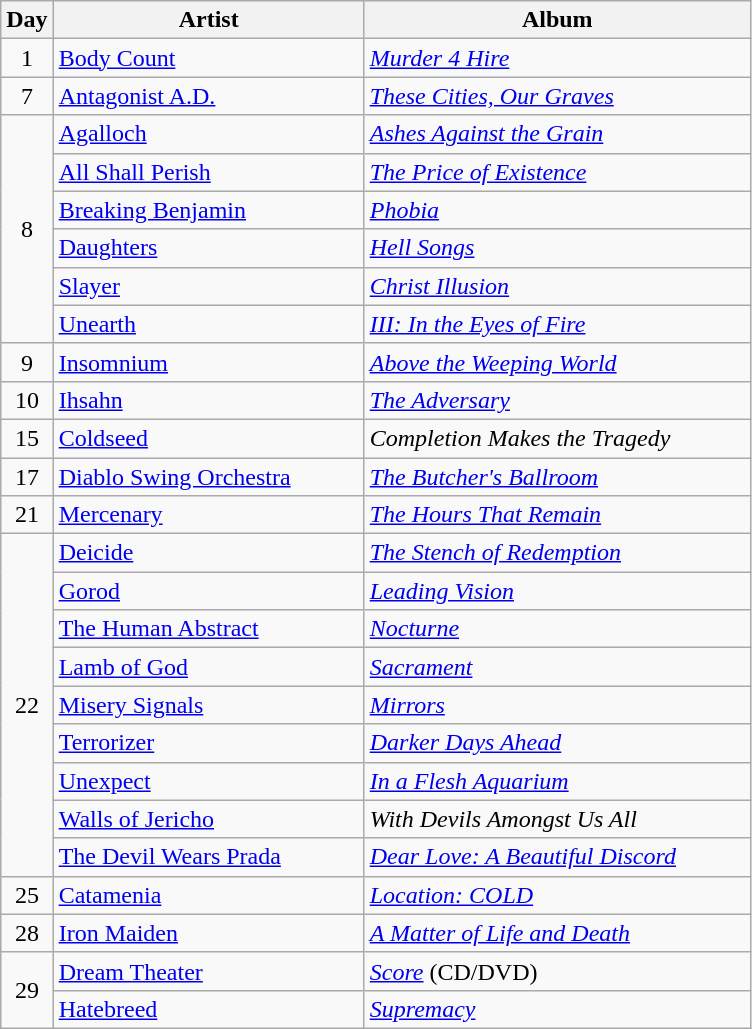<table class="wikitable" border="1">
<tr>
<th>Day</th>
<th width="200">Artist</th>
<th width="250">Album</th>
</tr>
<tr>
<td align="center" rowspan="1">1</td>
<td><a href='#'>Body Count</a></td>
<td><em><a href='#'>Murder 4 Hire</a></em></td>
</tr>
<tr>
<td align="center" rowspan="1">7</td>
<td><a href='#'>Antagonist A.D.</a></td>
<td><em><a href='#'>These Cities, Our Graves</a></em></td>
</tr>
<tr>
<td align="center" rowspan="6">8</td>
<td><a href='#'>Agalloch</a></td>
<td><em><a href='#'>Ashes Against the Grain</a></em></td>
</tr>
<tr>
<td><a href='#'>All Shall Perish</a></td>
<td><em><a href='#'>The Price of Existence</a></em></td>
</tr>
<tr>
<td><a href='#'>Breaking Benjamin</a></td>
<td><em><a href='#'>Phobia</a></em></td>
</tr>
<tr>
<td><a href='#'>Daughters</a></td>
<td><em><a href='#'>Hell Songs</a></em></td>
</tr>
<tr>
<td><a href='#'>Slayer</a></td>
<td><em><a href='#'>Christ Illusion</a></em></td>
</tr>
<tr>
<td><a href='#'>Unearth</a></td>
<td><em><a href='#'>III: In the Eyes of Fire</a></em></td>
</tr>
<tr>
<td align="center" rowspan="1">9</td>
<td><a href='#'>Insomnium</a></td>
<td><em><a href='#'>Above the Weeping World</a></em></td>
</tr>
<tr>
<td align="center" rowspan="1">10</td>
<td><a href='#'>Ihsahn</a></td>
<td><em><a href='#'>The Adversary</a></em></td>
</tr>
<tr>
<td align="center" rowspan="1">15</td>
<td><a href='#'>Coldseed</a></td>
<td><em>Completion Makes the Tragedy</em></td>
</tr>
<tr>
<td align="center" rowspan="1">17</td>
<td><a href='#'>Diablo Swing Orchestra</a></td>
<td><em><a href='#'>The Butcher's Ballroom</a></em></td>
</tr>
<tr>
<td align="center" rowspan="1">21</td>
<td><a href='#'>Mercenary</a></td>
<td><em><a href='#'>The Hours That Remain</a></em></td>
</tr>
<tr>
<td align="center" rowspan="9">22</td>
<td><a href='#'>Deicide</a></td>
<td><em><a href='#'>The Stench of Redemption</a></em></td>
</tr>
<tr>
<td><a href='#'>Gorod</a></td>
<td><em><a href='#'>Leading Vision</a></em></td>
</tr>
<tr>
<td><a href='#'>The Human Abstract</a></td>
<td><em><a href='#'>Nocturne</a></em></td>
</tr>
<tr>
<td><a href='#'>Lamb of God</a></td>
<td><em><a href='#'>Sacrament</a></em></td>
</tr>
<tr>
<td><a href='#'>Misery Signals</a></td>
<td><em><a href='#'>Mirrors</a></em></td>
</tr>
<tr>
<td><a href='#'>Terrorizer</a></td>
<td><em><a href='#'>Darker Days Ahead</a></em></td>
</tr>
<tr>
<td><a href='#'>Unexpect</a></td>
<td><em><a href='#'>In a Flesh Aquarium</a></em></td>
</tr>
<tr>
<td><a href='#'>Walls of Jericho</a></td>
<td><em>With Devils Amongst Us All</em></td>
</tr>
<tr>
<td><a href='#'>The Devil Wears Prada</a></td>
<td><em><a href='#'>Dear Love: A Beautiful Discord</a></em></td>
</tr>
<tr>
<td align="center">25</td>
<td><a href='#'>Catamenia</a></td>
<td><em><a href='#'>Location: COLD</a></em></td>
</tr>
<tr>
<td align="center" rowspan="1">28</td>
<td><a href='#'>Iron Maiden</a></td>
<td><em><a href='#'>A Matter of Life and Death</a></em></td>
</tr>
<tr>
<td align="center" rowspan="2">29</td>
<td><a href='#'>Dream Theater</a></td>
<td><em><a href='#'>Score</a></em> (CD/DVD)</td>
</tr>
<tr>
<td><a href='#'>Hatebreed</a></td>
<td><em><a href='#'>Supremacy</a></em></td>
</tr>
</table>
